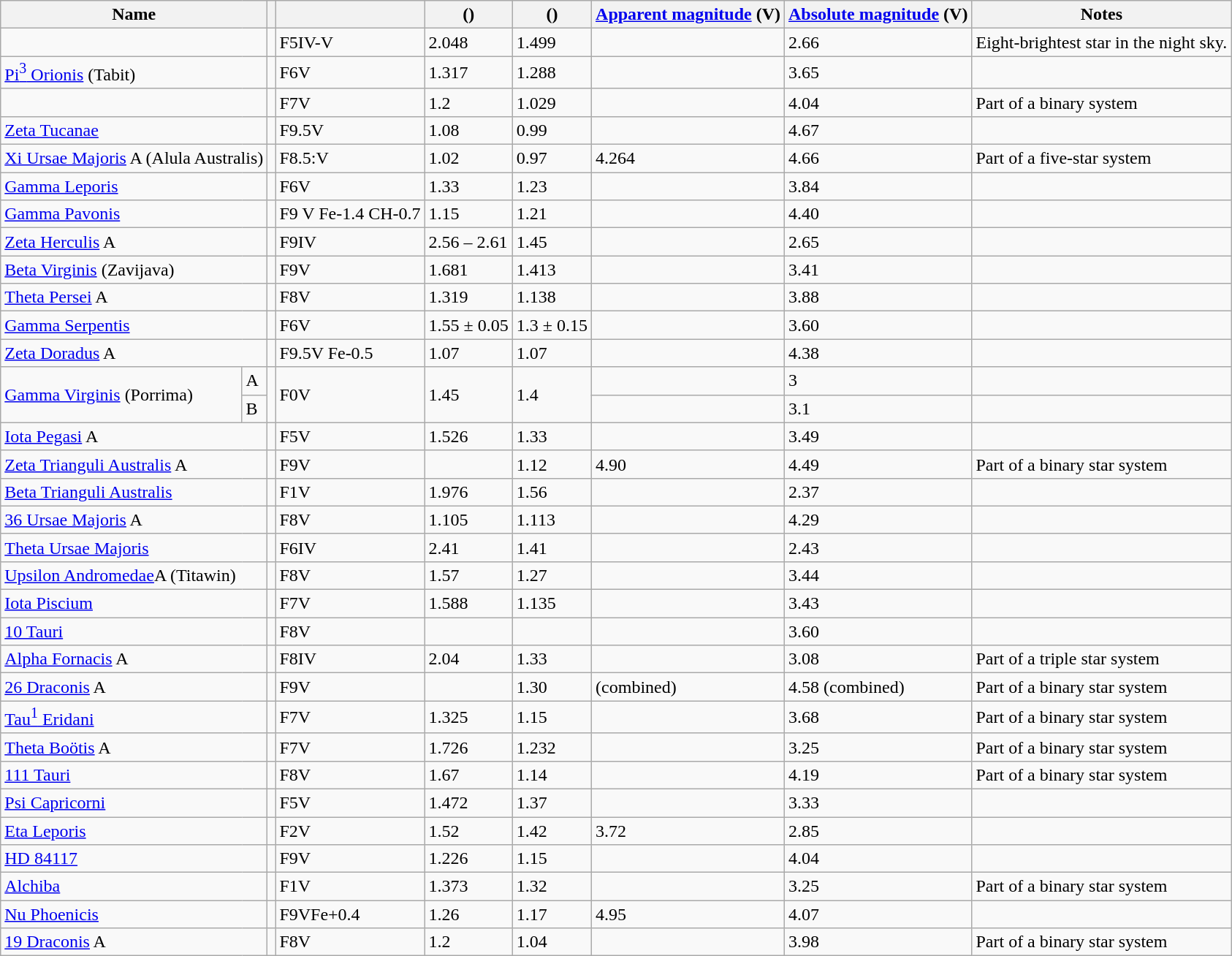<table class="wikitable sortable sticky-header">
<tr>
<th colspan="2">Name</th>
<th></th>
<th></th>
<th> ()</th>
<th> ()</th>
<th><a href='#'>Apparent magnitude</a> (V)</th>
<th><a href='#'>Absolute magnitude</a> (V)</th>
<th>Notes</th>
</tr>
<tr>
<td colspan="2"></td>
<td></td>
<td>F5IV-V</td>
<td>2.048</td>
<td>1.499</td>
<td></td>
<td>2.66</td>
<td> Eight-brightest star in the night sky.</td>
</tr>
<tr>
<td colspan="2"><a href='#'>Pi<sup>3</sup> Orionis</a> (Tabit)</td>
<td></td>
<td>F6V</td>
<td>1.317</td>
<td>1.288</td>
<td></td>
<td>3.65</td>
<td></td>
</tr>
<tr>
<td colspan="2"></td>
<td></td>
<td>F7V</td>
<td>1.2</td>
<td>1.029</td>
<td></td>
<td>4.04</td>
<td>Part of a binary system</td>
</tr>
<tr>
<td colspan="2"><a href='#'>Zeta Tucanae</a></td>
<td></td>
<td>F9.5V</td>
<td>1.08</td>
<td>0.99</td>
<td></td>
<td>4.67</td>
<td></td>
</tr>
<tr>
<td colspan="2"><a href='#'>Xi Ursae Majoris</a> A (Alula Australis)</td>
<td></td>
<td>F8.5:V</td>
<td>1.02</td>
<td>0.97</td>
<td>4.264</td>
<td>4.66</td>
<td>Part of a five-star system</td>
</tr>
<tr>
<td colspan="2"><a href='#'>Gamma Leporis</a></td>
<td></td>
<td>F6V</td>
<td>1.33</td>
<td>1.23</td>
<td></td>
<td>3.84</td>
<td></td>
</tr>
<tr>
<td colspan="2"><a href='#'>Gamma Pavonis</a></td>
<td></td>
<td>F9 V Fe-1.4 CH-0.7</td>
<td>1.15</td>
<td>1.21</td>
<td></td>
<td>4.40</td>
<td></td>
</tr>
<tr>
<td colspan="2"><a href='#'>Zeta Herculis</a> A</td>
<td></td>
<td>F9IV</td>
<td>2.56 – 2.61</td>
<td>1.45</td>
<td></td>
<td>2.65</td>
<td></td>
</tr>
<tr>
<td colspan="2"><a href='#'>Beta Virginis</a> (Zavijava)</td>
<td></td>
<td>F9V</td>
<td>1.681</td>
<td>1.413</td>
<td></td>
<td>3.41</td>
<td></td>
</tr>
<tr>
<td colspan="2"><a href='#'>Theta Persei</a> A</td>
<td></td>
<td>F8V</td>
<td>1.319</td>
<td>1.138</td>
<td></td>
<td>3.88</td>
<td></td>
</tr>
<tr>
<td colspan="2"><a href='#'>Gamma Serpentis</a></td>
<td></td>
<td>F6V</td>
<td>1.55 ± 0.05</td>
<td>1.3 ± 0.15</td>
<td></td>
<td>3.60</td>
<td></td>
</tr>
<tr>
<td colspan="2"><a href='#'>Zeta Doradus</a> A</td>
<td></td>
<td>F9.5V Fe-0.5</td>
<td>1.07</td>
<td>1.07</td>
<td></td>
<td>4.38</td>
<td></td>
</tr>
<tr>
<td rowspan="2"><a href='#'>Gamma Virginis</a> (Porrima)</td>
<td>A</td>
<td rowspan="2"></td>
<td rowspan="2">F0V</td>
<td rowspan="2">1.45</td>
<td rowspan="2">1.4</td>
<td></td>
<td>3</td>
<td></td>
</tr>
<tr>
<td>B</td>
<td></td>
<td>3.1</td>
<td></td>
</tr>
<tr>
<td colspan="2"><a href='#'>Iota Pegasi</a> A</td>
<td></td>
<td>F5V</td>
<td>1.526</td>
<td>1.33</td>
<td></td>
<td>3.49</td>
<td></td>
</tr>
<tr>
<td colspan="2"><a href='#'>Zeta Trianguli Australis</a> A</td>
<td></td>
<td>F9V</td>
<td></td>
<td>1.12</td>
<td>4.90</td>
<td>4.49</td>
<td>Part of a binary star system</td>
</tr>
<tr>
<td colspan="2"><a href='#'>Beta Trianguli Australis</a></td>
<td></td>
<td>F1V</td>
<td>1.976</td>
<td>1.56</td>
<td></td>
<td>2.37</td>
<td></td>
</tr>
<tr>
<td colspan="2"><a href='#'>36 Ursae Majoris</a> A</td>
<td></td>
<td>F8V</td>
<td>1.105</td>
<td>1.113</td>
<td></td>
<td>4.29</td>
<td></td>
</tr>
<tr>
<td colspan="2"><a href='#'>Theta Ursae Majoris</a></td>
<td></td>
<td>F6IV</td>
<td>2.41</td>
<td>1.41</td>
<td></td>
<td>2.43</td>
<td></td>
</tr>
<tr>
<td colspan="2"><a href='#'>Upsilon Andromedae</a>A (Titawin)</td>
<td></td>
<td>F8V</td>
<td>1.57</td>
<td>1.27</td>
<td></td>
<td>3.44</td>
<td></td>
</tr>
<tr>
<td colspan="2"><a href='#'>Iota Piscium</a></td>
<td></td>
<td>F7V</td>
<td>1.588</td>
<td>1.135</td>
<td></td>
<td>3.43</td>
<td></td>
</tr>
<tr>
<td colspan="2"><a href='#'>10 Tauri</a></td>
<td></td>
<td>F8V</td>
<td></td>
<td></td>
<td></td>
<td>3.60</td>
<td></td>
</tr>
<tr>
<td colspan="2"><a href='#'>Alpha Fornacis</a> A</td>
<td></td>
<td>F8IV</td>
<td>2.04</td>
<td>1.33</td>
<td></td>
<td>3.08</td>
<td>Part of a triple star system</td>
</tr>
<tr>
<td colspan="2"><a href='#'>26 Draconis</a> A</td>
<td></td>
<td>F9V</td>
<td></td>
<td>1.30</td>
<td> (combined)</td>
<td>4.58 (combined)</td>
<td>Part of a binary star system</td>
</tr>
<tr>
<td colspan="2"><a href='#'>Tau<sup>1</sup> Eridani</a></td>
<td></td>
<td>F7V</td>
<td>1.325</td>
<td>1.15</td>
<td></td>
<td>3.68</td>
<td>Part of a binary star system</td>
</tr>
<tr>
<td colspan="2"><a href='#'>Theta Boötis</a> A</td>
<td></td>
<td>F7V</td>
<td>1.726</td>
<td>1.232</td>
<td></td>
<td>3.25</td>
<td>Part of a binary star system</td>
</tr>
<tr>
<td colspan="2"><a href='#'>111 Tauri</a></td>
<td></td>
<td>F8V</td>
<td>1.67</td>
<td>1.14</td>
<td></td>
<td>4.19</td>
<td>Part of a binary star system</td>
</tr>
<tr>
<td colspan="2"><a href='#'>Psi Capricorni</a></td>
<td></td>
<td>F5V</td>
<td>1.472</td>
<td>1.37</td>
<td></td>
<td>3.33</td>
<td></td>
</tr>
<tr>
<td colspan="2"><a href='#'>Eta Leporis</a></td>
<td></td>
<td>F2V</td>
<td>1.52</td>
<td>1.42</td>
<td>3.72</td>
<td>2.85</td>
<td></td>
</tr>
<tr>
<td colspan="2"><a href='#'>HD 84117</a></td>
<td></td>
<td>F9V</td>
<td>1.226</td>
<td>1.15</td>
<td></td>
<td>4.04</td>
<td></td>
</tr>
<tr>
<td colspan="2"><a href='#'>Alchiba</a></td>
<td></td>
<td>F1V</td>
<td>1.373</td>
<td>1.32</td>
<td></td>
<td>3.25</td>
<td>Part of a binary star system</td>
</tr>
<tr>
<td colspan="2"><a href='#'>Nu Phoenicis</a></td>
<td></td>
<td>F9VFe+0.4</td>
<td>1.26</td>
<td>1.17</td>
<td>4.95</td>
<td>4.07</td>
<td></td>
</tr>
<tr>
<td colspan="2"><a href='#'>19 Draconis</a> A</td>
<td></td>
<td>F8V</td>
<td>1.2</td>
<td>1.04</td>
<td></td>
<td>3.98</td>
<td>Part of a binary star system</td>
</tr>
</table>
